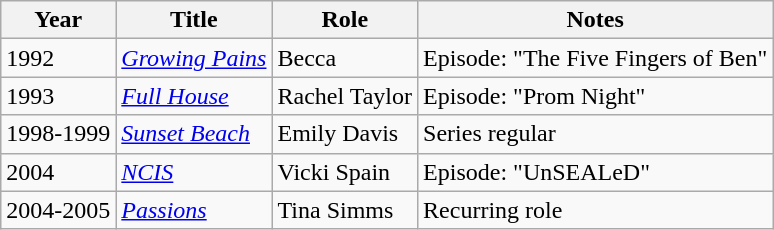<table class="wikitable sortable">
<tr>
<th>Year</th>
<th>Title</th>
<th>Role</th>
<th class="unsortable">Notes</th>
</tr>
<tr>
<td>1992</td>
<td><em><a href='#'>Growing Pains</a></em></td>
<td>Becca</td>
<td>Episode: "The Five Fingers of Ben"</td>
</tr>
<tr>
<td>1993</td>
<td><em><a href='#'>Full House</a></em></td>
<td>Rachel Taylor</td>
<td>Episode: "Prom Night"</td>
</tr>
<tr>
<td>1998-1999</td>
<td><em><a href='#'>Sunset Beach</a></em></td>
<td>Emily Davis</td>
<td>Series regular</td>
</tr>
<tr>
<td>2004</td>
<td><em><a href='#'>NCIS</a></em></td>
<td>Vicki Spain</td>
<td>Episode: "UnSEALeD"</td>
</tr>
<tr>
<td>2004-2005</td>
<td><em><a href='#'>Passions</a></em></td>
<td>Tina Simms</td>
<td>Recurring role</td>
</tr>
</table>
